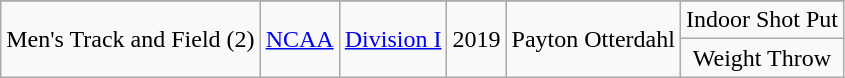<table class="wikitable">
<tr align="center">
</tr>
<tr align="center">
<td rowspan="2">Men's Track and Field (2)</td>
<td rowspan="2"><a href='#'>NCAA</a></td>
<td rowspan="2"><a href='#'>Division I</a></td>
<td rowspan="2">2019</td>
<td rowspan="2">Payton Otterdahl</td>
<td>Indoor Shot Put</td>
</tr>
<tr align="center">
<td>Weight Throw</td>
</tr>
</table>
